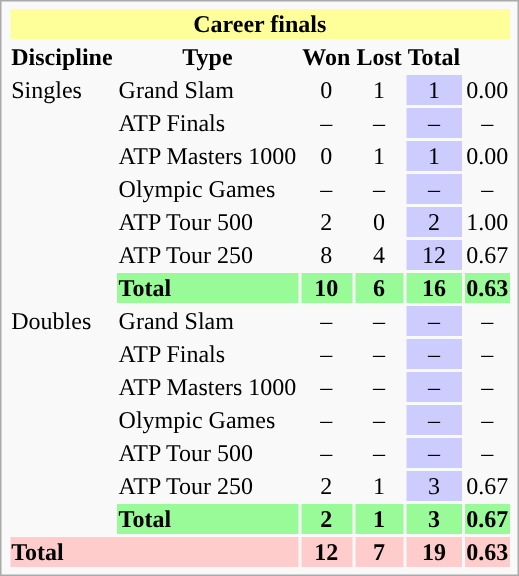<table class="infobox vcard vevent nowrap">
<tr style="background:#ff9;">
<th colspan="6" style="text-align:center;">Career finals</th>
</tr>
<tr>
<th>Discipline</th>
<th>Type</th>
<th style="text-align:center;">Won</th>
<th style="text-align:center;">Lost</th>
<th style="text-align:center;">Total</th>
<th style="text-align:center;"></th>
</tr>
<tr>
<td rowspan="7">Singles</td>
<td>Grand Slam</td>
<td style="text-align:center;">0</td>
<td style="text-align:center;">1</td>
<td style="background:#ccf; text-align:center;">1</td>
<td style="text-align:center;">0.00</td>
</tr>
<tr>
<td>ATP Finals</td>
<td style="text-align:center;">–</td>
<td style="text-align:center;">–</td>
<td style="background:#ccf; text-align:center;">–</td>
<td style="text-align:center;">–</td>
</tr>
<tr>
<td>ATP Masters 1000</td>
<td style="text-align:center;">0</td>
<td style="text-align:center;">1</td>
<td style="background:#ccf; text-align:center;">1</td>
<td style="text-align:center;">0.00</td>
</tr>
<tr>
<td>Olympic Games</td>
<td style="text-align:center;">–</td>
<td style="text-align:center;">–</td>
<td style="background:#ccf; text-align:center;">–</td>
<td style="text-align:center;">–</td>
</tr>
<tr>
<td>ATP Tour 500</td>
<td style="text-align:center;">2</td>
<td style="text-align:center;">0</td>
<td style="background:#ccf; text-align:center;">2</td>
<td style="text-align:center;">1.00</td>
</tr>
<tr>
<td>ATP Tour 250</td>
<td style="text-align:center;">8</td>
<td style="text-align:center;">4</td>
<td style="background:#ccf; text-align:center;">12</td>
<td style="text-align:center;">0.67</td>
</tr>
<tr style="background:#98fb98;">
<td><strong>Total</strong></td>
<td style="text-align:center;"><strong>10</strong></td>
<td style="text-align:center;"><strong>6</strong></td>
<td style="text-align:center;"><strong>16</strong></td>
<td style="text-align:center;"><strong>0.63</strong></td>
</tr>
<tr>
<td rowspan="7">Doubles</td>
<td>Grand Slam</td>
<td style="text-align:center;">–</td>
<td style="text-align:center;">–</td>
<td style="background:#ccf; text-align:center;">–</td>
<td style="text-align:center;">–</td>
</tr>
<tr>
<td>ATP Finals</td>
<td style="text-align:center;">–</td>
<td style="text-align:center;">–</td>
<td style="background:#ccf; text-align:center;">–</td>
<td style="text-align:center;">–</td>
</tr>
<tr>
<td>ATP Masters 1000</td>
<td style="text-align:center;">–</td>
<td style="text-align:center;">–</td>
<td style="background:#ccf; text-align:center;">–</td>
<td style="text-align:center;">–</td>
</tr>
<tr>
<td>Olympic Games</td>
<td style="text-align:center;">–</td>
<td style="text-align:center;">–</td>
<td style="background:#ccf; text-align:center;">–</td>
<td style="text-align:center;">–</td>
</tr>
<tr>
<td>ATP Tour 500</td>
<td style="text-align:center;">–</td>
<td style="text-align:center;">–</td>
<td style="background:#ccf; text-align:center;">–</td>
<td style="text-align:center;">–</td>
</tr>
<tr>
<td>ATP Tour 250</td>
<td style="text-align:center;">2</td>
<td style="text-align:center;">1</td>
<td style="background:#ccf; text-align:center;">3</td>
<td style="text-align:center;">0.67</td>
</tr>
<tr style="background:#98fb98;">
<td><strong>Total</strong></td>
<td style="text-align:center;"><strong>2</strong></td>
<td style="text-align:center;"><strong>1</strong></td>
<td style="text-align:center;"><strong>3</strong></td>
<td style="text-align:center;"><strong>0.67</strong></td>
</tr>
<tr style="background:#fcc;">
<td colspan="2"><strong>Total</strong></td>
<td style="text-align:center;"><strong>12</strong></td>
<td style="text-align:center;"><strong>7</strong></td>
<td style="text-align:center;"><strong>19</strong></td>
<td style="text-align:center;"><strong>0.63</strong></td>
</tr>
</table>
